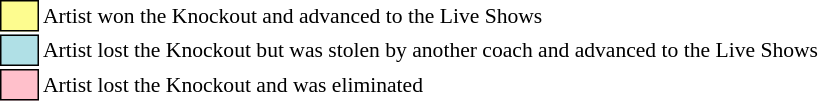<table class="toccolours" style="font-size: 90%; white-space: nowrap;">
<tr>
<td style="background-color:#fdfc8f; border: 1px solid black">      </td>
<td>Artist won the Knockout and advanced to the Live Shows</td>
</tr>
<tr>
<td style="background-color:#B0E0E6; border: 1px solid black">      </td>
<td>Artist lost the Knockout but was stolen by another coach and advanced to the Live Shows</td>
</tr>
<tr>
<td style="background-color:pink; border: 1px solid black">      </td>
<td>Artist lost the Knockout and was eliminated</td>
</tr>
<tr>
</tr>
</table>
